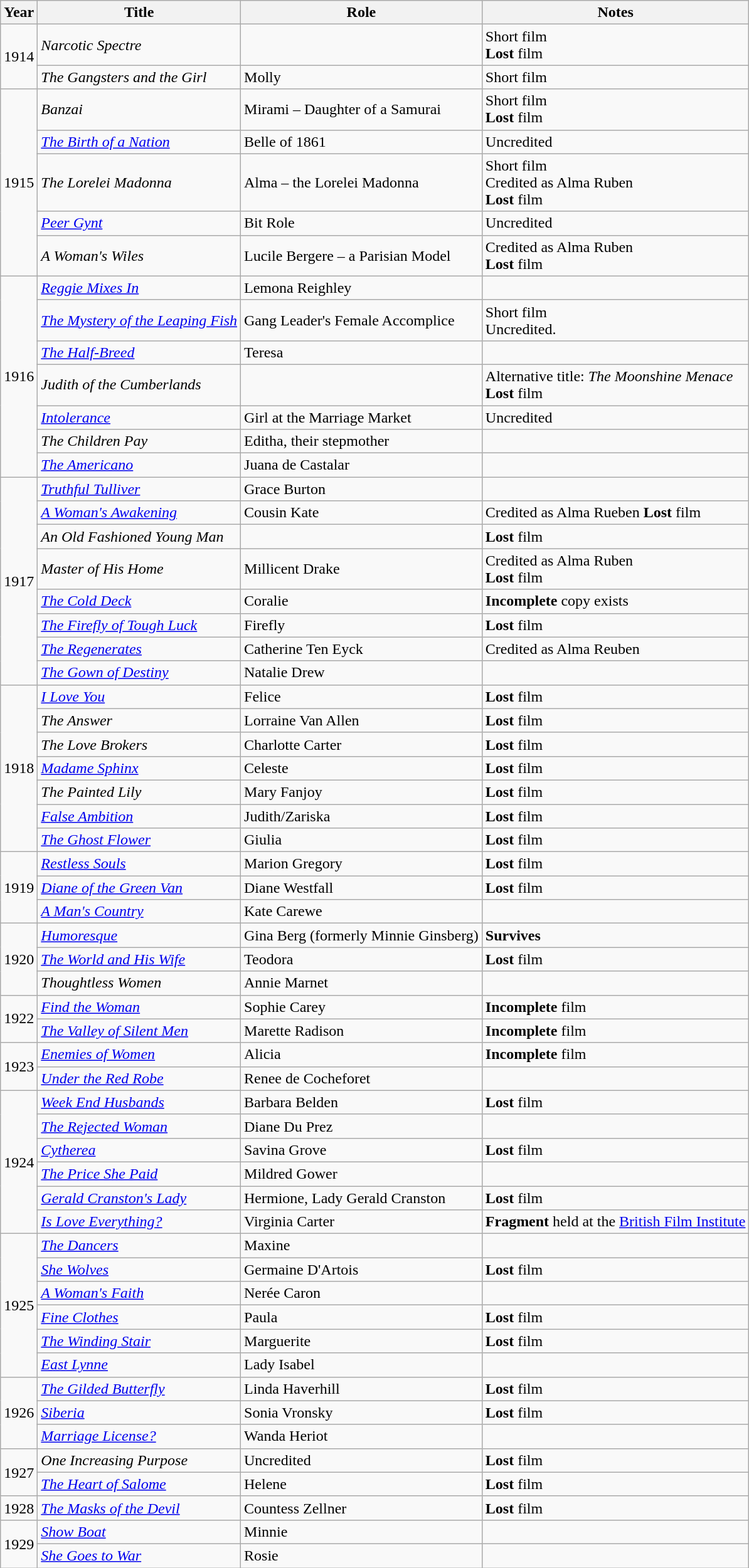<table class="wikitable sortable">
<tr>
<th>Year</th>
<th>Title</th>
<th>Role</th>
<th class="unsortable">Notes</th>
</tr>
<tr>
<td rowspan=2>1914</td>
<td><em>Narcotic Spectre</em></td>
<td></td>
<td>Short film <br> <strong>Lost</strong> film</td>
</tr>
<tr>
<td><em>The Gangsters and the Girl</em></td>
<td>Molly</td>
<td>Short film</td>
</tr>
<tr>
<td rowspan=5>1915</td>
<td><em>Banzai</em></td>
<td>Mirami – Daughter of a Samurai</td>
<td>Short film <br> <strong>Lost</strong> film</td>
</tr>
<tr>
<td><em><a href='#'>The Birth of a Nation</a></em></td>
<td>Belle of 1861</td>
<td>Uncredited</td>
</tr>
<tr>
<td><em>The Lorelei Madonna</em></td>
<td>Alma – the Lorelei Madonna</td>
<td>Short film<br>Credited as Alma Ruben <br> <strong>Lost</strong> film</td>
</tr>
<tr>
<td><em><a href='#'>Peer Gynt</a></em></td>
<td>Bit Role</td>
<td>Uncredited</td>
</tr>
<tr>
<td><em>A Woman's Wiles</em></td>
<td>Lucile Bergere – a Parisian Model</td>
<td>Credited as Alma Ruben <br> <strong>Lost</strong> film</td>
</tr>
<tr>
<td rowspan=7>1916</td>
<td><em><a href='#'>Reggie Mixes In</a></em></td>
<td>Lemona Reighley</td>
<td></td>
</tr>
<tr>
<td><em><a href='#'>The Mystery of the Leaping Fish</a></em></td>
<td>Gang Leader's Female Accomplice</td>
<td>Short film<br>Uncredited.</td>
</tr>
<tr>
<td><em><a href='#'>The Half-Breed</a></em></td>
<td>Teresa</td>
<td></td>
</tr>
<tr>
<td><em>Judith of the Cumberlands</em></td>
<td></td>
<td>Alternative title: <em>The Moonshine Menace</em> <br> <strong>Lost</strong> film</td>
</tr>
<tr>
<td><em><a href='#'>Intolerance</a></em></td>
<td>Girl at the Marriage Market</td>
<td>Uncredited</td>
</tr>
<tr>
<td><em>The Children Pay</em></td>
<td>Editha, their stepmother</td>
<td></td>
</tr>
<tr>
<td><em><a href='#'>The Americano</a></em></td>
<td>Juana de Castalar</td>
<td></td>
</tr>
<tr>
<td rowspan=8>1917</td>
<td><em><a href='#'>Truthful Tulliver</a></em></td>
<td>Grace Burton</td>
<td></td>
</tr>
<tr>
<td><em><a href='#'>A Woman's Awakening</a></em></td>
<td>Cousin Kate</td>
<td>Credited as Alma Rueben <strong>Lost</strong> film</td>
</tr>
<tr>
<td><em>An Old Fashioned Young Man</em></td>
<td></td>
<td><strong>Lost</strong> film</td>
</tr>
<tr>
<td><em>Master of His Home</em></td>
<td>Millicent Drake</td>
<td>Credited as Alma Ruben <br> <strong>Lost</strong> film</td>
</tr>
<tr>
<td><em><a href='#'>The Cold Deck</a></em></td>
<td>Coralie</td>
<td><strong>Incomplete</strong> copy exists</td>
</tr>
<tr>
<td><em><a href='#'>The Firefly of Tough Luck</a></em></td>
<td>Firefly</td>
<td><strong>Lost</strong> film</td>
</tr>
<tr>
<td><em><a href='#'>The Regenerates</a></em></td>
<td>Catherine Ten Eyck</td>
<td>Credited as Alma Reuben</td>
</tr>
<tr>
<td><em><a href='#'>The Gown of Destiny</a></em></td>
<td>Natalie Drew</td>
<td></td>
</tr>
<tr>
<td rowspan=7>1918</td>
<td><em><a href='#'>I Love You</a></em></td>
<td>Felice</td>
<td><strong>Lost</strong> film</td>
</tr>
<tr>
<td><em>The Answer</em></td>
<td>Lorraine Van Allen</td>
<td><strong>Lost</strong> film</td>
</tr>
<tr>
<td><em>The Love Brokers</em></td>
<td>Charlotte Carter</td>
<td><strong>Lost</strong> film</td>
</tr>
<tr>
<td><em><a href='#'>Madame Sphinx</a></em></td>
<td>Celeste</td>
<td><strong>Lost</strong> film</td>
</tr>
<tr>
<td><em>The Painted Lily</em></td>
<td>Mary Fanjoy</td>
<td><strong>Lost</strong> film</td>
</tr>
<tr>
<td><em><a href='#'>False Ambition</a></em></td>
<td>Judith/Zariska</td>
<td><strong>Lost</strong> film</td>
</tr>
<tr>
<td><em><a href='#'>The Ghost Flower</a></em></td>
<td>Giulia</td>
<td><strong>Lost</strong> film</td>
</tr>
<tr>
<td rowspan=3>1919</td>
<td><em><a href='#'>Restless Souls</a></em></td>
<td>Marion Gregory</td>
<td><strong>Lost</strong> film</td>
</tr>
<tr>
<td><em><a href='#'>Diane of the Green Van</a></em></td>
<td>Diane Westfall</td>
<td><strong>Lost</strong> film</td>
</tr>
<tr>
<td><em><a href='#'>A Man's Country</a></em></td>
<td>Kate Carewe</td>
<td></td>
</tr>
<tr>
<td rowspan=3>1920</td>
<td><em><a href='#'>Humoresque</a></em></td>
<td>Gina Berg (formerly Minnie Ginsberg)</td>
<td><strong>Survives</strong></td>
</tr>
<tr>
<td><em><a href='#'>The World and His Wife</a></em></td>
<td>Teodora</td>
<td><strong>Lost</strong> film</td>
</tr>
<tr>
<td><em>Thoughtless Women</em></td>
<td>Annie Marnet</td>
<td></td>
</tr>
<tr>
<td rowspan=2>1922</td>
<td><em><a href='#'>Find the Woman</a></em></td>
<td>Sophie Carey</td>
<td><strong>Incomplete</strong> film</td>
</tr>
<tr>
<td><em><a href='#'>The Valley of Silent Men</a></em></td>
<td>Marette Radison</td>
<td><strong>Incomplete</strong> film</td>
</tr>
<tr>
<td rowspan=2>1923</td>
<td><em><a href='#'>Enemies of Women</a></em></td>
<td>Alicia</td>
<td><strong>Incomplete</strong> film</td>
</tr>
<tr>
<td><em><a href='#'>Under the Red Robe</a></em></td>
<td>Renee de Cocheforet</td>
<td></td>
</tr>
<tr>
<td rowspan=6>1924</td>
<td><em><a href='#'>Week End Husbands</a></em></td>
<td>Barbara Belden</td>
<td><strong>Lost</strong> film</td>
</tr>
<tr>
<td><em><a href='#'>The Rejected Woman</a></em></td>
<td>Diane Du Prez</td>
<td></td>
</tr>
<tr>
<td><em><a href='#'>Cytherea</a></em></td>
<td>Savina Grove</td>
<td><strong>Lost</strong> film</td>
</tr>
<tr>
<td><em><a href='#'>The Price She Paid</a></em></td>
<td>Mildred Gower</td>
<td></td>
</tr>
<tr>
<td><em><a href='#'>Gerald Cranston's Lady</a></em></td>
<td>Hermione, Lady Gerald Cranston</td>
<td><strong>Lost</strong> film</td>
</tr>
<tr>
<td><em><a href='#'>Is Love Everything?</a></em></td>
<td>Virginia Carter</td>
<td><strong>Fragment</strong> held at the <a href='#'>British Film Institute</a></td>
</tr>
<tr>
<td rowspan=6>1925</td>
<td><em><a href='#'>The Dancers</a></em></td>
<td>Maxine</td>
<td></td>
</tr>
<tr>
<td><em><a href='#'>She Wolves</a></em></td>
<td>Germaine D'Artois</td>
<td><strong>Lost</strong> film</td>
</tr>
<tr>
<td><em><a href='#'>A Woman's Faith</a></em></td>
<td>Nerée Caron</td>
<td></td>
</tr>
<tr>
<td><em><a href='#'>Fine Clothes</a></em></td>
<td>Paula</td>
<td><strong>Lost</strong> film</td>
</tr>
<tr>
<td><em><a href='#'>The Winding Stair</a></em></td>
<td>Marguerite</td>
<td><strong>Lost</strong> film</td>
</tr>
<tr>
<td><em><a href='#'>East Lynne</a></em></td>
<td>Lady Isabel</td>
<td></td>
</tr>
<tr>
<td rowspan=3>1926</td>
<td><em><a href='#'>The Gilded Butterfly</a></em></td>
<td>Linda Haverhill</td>
<td><strong>Lost</strong> film</td>
</tr>
<tr>
<td><em><a href='#'>Siberia</a></em></td>
<td>Sonia Vronsky</td>
<td><strong>Lost</strong> film</td>
</tr>
<tr>
<td><em><a href='#'>Marriage License?</a></em></td>
<td>Wanda Heriot</td>
<td></td>
</tr>
<tr>
<td rowspan=2>1927</td>
<td><em>One Increasing Purpose</em></td>
<td>Uncredited</td>
<td><strong>Lost</strong> film</td>
</tr>
<tr>
<td><em><a href='#'>The Heart of Salome</a></em></td>
<td>Helene</td>
<td><strong>Lost</strong> film</td>
</tr>
<tr>
<td>1928</td>
<td><em><a href='#'>The Masks of the Devil</a></em></td>
<td>Countess Zellner</td>
<td><strong>Lost</strong> film</td>
</tr>
<tr>
<td rowspan=2>1929</td>
<td><em><a href='#'>Show Boat</a></em></td>
<td>Minnie</td>
<td></td>
</tr>
<tr>
<td><em><a href='#'>She Goes to War</a></em></td>
<td>Rosie</td>
<td></td>
</tr>
</table>
